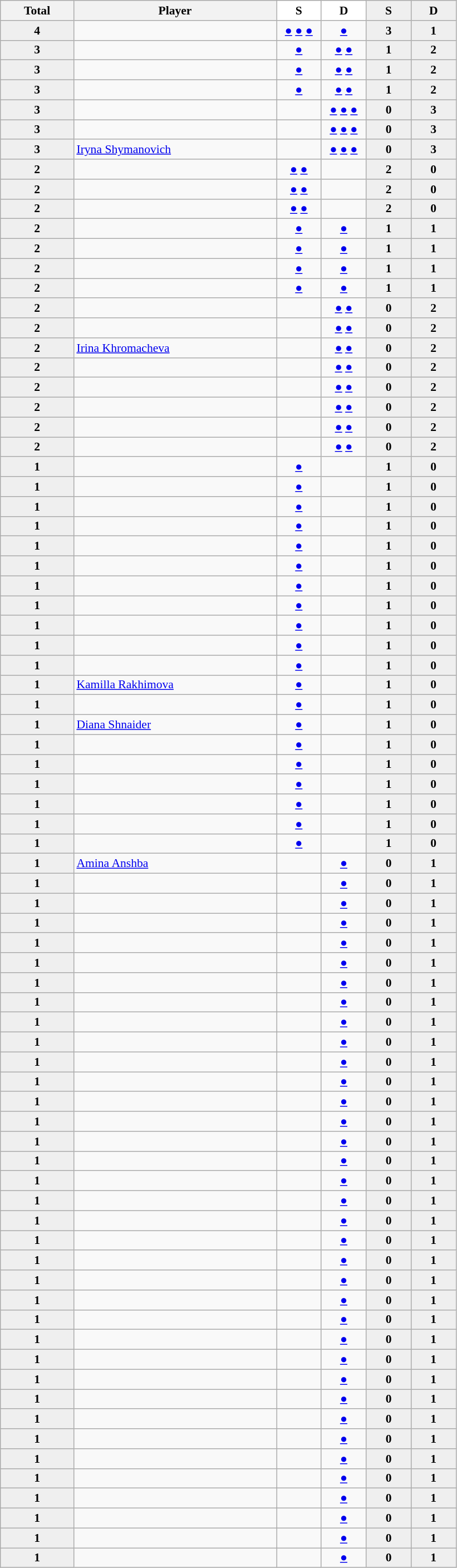<table class="sortable wikitable" style="font-size:90%;">
<tr>
<th width=81>Total</th>
<th width=236>Player</th>
<th width=47 style="background:#FFFFFF"> S </th>
<th width=47 style="background:#FFFFFF"> D </th>
<th width=47 style="background:#efefef"> S </th>
<th width=47 style="background:#efefef"> D </th>
</tr>
<tr align=center>
<td bgcolor=#efefef><strong>4</strong></td>
<td align=left></td>
<td><a href='#'>●</a> <a href='#'>●</a> <a href='#'>●</a></td>
<td><a href='#'>●</a></td>
<td bgcolor=#efefef><strong>3</strong></td>
<td bgcolor=#efefef><strong>1</strong></td>
</tr>
<tr align=center>
<td bgcolor=#efefef><strong>3</strong></td>
<td align=left></td>
<td><a href='#'>●</a></td>
<td><a href='#'>●</a> <a href='#'>●</a></td>
<td bgcolor=#efefef><strong>1</strong></td>
<td bgcolor=#efefef><strong>2</strong></td>
</tr>
<tr align=center>
<td bgcolor=#efefef><strong>3</strong></td>
<td align=left></td>
<td><a href='#'>●</a></td>
<td><a href='#'>●</a> <a href='#'>●</a></td>
<td bgcolor=#efefef><strong>1</strong></td>
<td bgcolor=#efefef><strong>2</strong></td>
</tr>
<tr align=center>
<td bgcolor=#efefef><strong>3</strong></td>
<td align=left></td>
<td><a href='#'>●</a></td>
<td><a href='#'>●</a> <a href='#'>●</a></td>
<td bgcolor=#efefef><strong>1</strong></td>
<td bgcolor=#efefef><strong>2</strong></td>
</tr>
<tr align=center>
<td bgcolor=#efefef><strong>3</strong></td>
<td align=left></td>
<td></td>
<td><a href='#'>●</a> <a href='#'>●</a> <a href='#'>●</a></td>
<td bgcolor=#efefef><strong>0</strong></td>
<td bgcolor=#efefef><strong>3</strong></td>
</tr>
<tr align=center>
<td bgcolor=#efefef><strong>3</strong></td>
<td align=left></td>
<td></td>
<td><a href='#'>●</a> <a href='#'>●</a> <a href='#'>●</a></td>
<td bgcolor=#efefef><strong>0</strong></td>
<td bgcolor=#efefef><strong>3</strong></td>
</tr>
<tr align=center>
<td bgcolor=#efefef><strong>3</strong></td>
<td align=left> <a href='#'>Iryna Shymanovich</a></td>
<td></td>
<td><a href='#'>●</a> <a href='#'>●</a> <a href='#'>●</a></td>
<td bgcolor=#efefef><strong>0</strong></td>
<td bgcolor=#efefef><strong>3</strong></td>
</tr>
<tr align=center>
<td bgcolor=#efefef><strong>2</strong></td>
<td align=left></td>
<td><a href='#'>●</a> <a href='#'>●</a></td>
<td></td>
<td bgcolor=#efefef><strong>2</strong></td>
<td bgcolor=#efefef><strong>0</strong></td>
</tr>
<tr align=center>
<td bgcolor=#efefef><strong>2</strong></td>
<td align=left></td>
<td><a href='#'>●</a> <a href='#'>●</a></td>
<td></td>
<td bgcolor=#efefef><strong>2</strong></td>
<td bgcolor=#efefef><strong>0</strong></td>
</tr>
<tr align=center>
<td bgcolor=#efefef><strong>2</strong></td>
<td align=left></td>
<td><a href='#'>●</a> <a href='#'>●</a></td>
<td></td>
<td bgcolor=#efefef><strong>2</strong></td>
<td bgcolor=#efefef><strong>0</strong></td>
</tr>
<tr align=center>
<td bgcolor=#efefef><strong>2</strong></td>
<td align=left></td>
<td><a href='#'>●</a></td>
<td><a href='#'>●</a></td>
<td bgcolor=#efefef><strong>1</strong></td>
<td bgcolor=#efefef><strong>1</strong></td>
</tr>
<tr align=center>
<td bgcolor=#efefef><strong>2</strong></td>
<td align=left></td>
<td><a href='#'>●</a></td>
<td><a href='#'>●</a></td>
<td bgcolor=#efefef><strong>1</strong></td>
<td bgcolor=#efefef><strong>1</strong></td>
</tr>
<tr align=center>
<td bgcolor=#efefef><strong>2</strong></td>
<td align=left></td>
<td><a href='#'>●</a></td>
<td><a href='#'>●</a></td>
<td bgcolor=#efefef><strong>1</strong></td>
<td bgcolor=#efefef><strong>1</strong></td>
</tr>
<tr align=center>
<td bgcolor=#efefef><strong>2</strong></td>
<td align=left></td>
<td><a href='#'>●</a></td>
<td><a href='#'>●</a></td>
<td bgcolor=#efefef><strong>1</strong></td>
<td bgcolor=#efefef><strong>1</strong></td>
</tr>
<tr align=center>
<td bgcolor=#efefef><strong>2</strong></td>
<td align=left></td>
<td></td>
<td><a href='#'>●</a> <a href='#'>●</a></td>
<td bgcolor=#efefef><strong>0</strong></td>
<td bgcolor=#efefef><strong>2</strong></td>
</tr>
<tr align=center>
<td bgcolor=#efefef><strong>2</strong></td>
<td align=left></td>
<td></td>
<td><a href='#'>●</a> <a href='#'>●</a></td>
<td bgcolor=#efefef><strong>0</strong></td>
<td bgcolor=#efefef><strong>2</strong></td>
</tr>
<tr align=center>
<td bgcolor=#efefef><strong>2</strong></td>
<td align=left> <a href='#'>Irina Khromacheva</a></td>
<td></td>
<td><a href='#'>●</a> <a href='#'>●</a></td>
<td bgcolor=#efefef><strong>0</strong></td>
<td bgcolor=#efefef><strong>2</strong></td>
</tr>
<tr align=center>
<td bgcolor=#efefef><strong>2</strong></td>
<td align=left></td>
<td></td>
<td><a href='#'>●</a> <a href='#'>●</a></td>
<td bgcolor=#efefef><strong>0</strong></td>
<td bgcolor=#efefef><strong>2</strong></td>
</tr>
<tr align=center>
<td bgcolor=#efefef><strong>2</strong></td>
<td align=left></td>
<td></td>
<td><a href='#'>●</a> <a href='#'>●</a></td>
<td bgcolor=#efefef><strong>0</strong></td>
<td bgcolor=#efefef><strong>2</strong></td>
</tr>
<tr align=center>
<td bgcolor=#efefef><strong>2</strong></td>
<td align=left></td>
<td></td>
<td><a href='#'>●</a> <a href='#'>●</a></td>
<td bgcolor=#efefef><strong>0</strong></td>
<td bgcolor=#efefef><strong>2</strong></td>
</tr>
<tr align=center>
<td bgcolor=#efefef><strong>2</strong></td>
<td align=left></td>
<td></td>
<td><a href='#'>●</a> <a href='#'>●</a></td>
<td bgcolor=#efefef><strong>0</strong></td>
<td bgcolor=#efefef><strong>2</strong></td>
</tr>
<tr align=center>
<td bgcolor=#efefef><strong>2</strong></td>
<td align=left></td>
<td></td>
<td><a href='#'>●</a> <a href='#'>●</a></td>
<td bgcolor=#efefef><strong>0</strong></td>
<td bgcolor=#efefef><strong>2</strong></td>
</tr>
<tr align=center>
<td bgcolor=#efefef><strong>1</strong></td>
<td align=left></td>
<td><a href='#'>●</a></td>
<td></td>
<td bgcolor=#efefef><strong>1</strong></td>
<td bgcolor=#efefef><strong>0</strong></td>
</tr>
<tr align=center>
<td bgcolor=#efefef><strong>1</strong></td>
<td align=left></td>
<td><a href='#'>●</a></td>
<td></td>
<td bgcolor=#efefef><strong>1</strong></td>
<td bgcolor=#efefef><strong>0</strong></td>
</tr>
<tr align=center>
<td bgcolor=#efefef><strong>1</strong></td>
<td align=left></td>
<td><a href='#'>●</a></td>
<td></td>
<td bgcolor=#efefef><strong>1</strong></td>
<td bgcolor=#efefef><strong>0</strong></td>
</tr>
<tr align=center>
<td bgcolor=#efefef><strong>1</strong></td>
<td align=left></td>
<td><a href='#'>●</a></td>
<td></td>
<td bgcolor=#efefef><strong>1</strong></td>
<td bgcolor=#efefef><strong>0</strong></td>
</tr>
<tr align=center>
<td bgcolor=#efefef><strong>1</strong></td>
<td align=left></td>
<td><a href='#'>●</a></td>
<td></td>
<td bgcolor=#efefef><strong>1</strong></td>
<td bgcolor=#efefef><strong>0</strong></td>
</tr>
<tr align=center>
<td bgcolor=#efefef><strong>1</strong></td>
<td align=left></td>
<td><a href='#'>●</a></td>
<td></td>
<td bgcolor=#efefef><strong>1</strong></td>
<td bgcolor=#efefef><strong>0</strong></td>
</tr>
<tr align=center>
<td bgcolor=#efefef><strong>1</strong></td>
<td align=left></td>
<td><a href='#'>●</a></td>
<td></td>
<td bgcolor=#efefef><strong>1</strong></td>
<td bgcolor=#efefef><strong>0</strong></td>
</tr>
<tr align=center>
<td bgcolor=#efefef><strong>1</strong></td>
<td align=left></td>
<td><a href='#'>●</a></td>
<td></td>
<td bgcolor=#efefef><strong>1</strong></td>
<td bgcolor=#efefef><strong>0</strong></td>
</tr>
<tr align=center>
<td bgcolor=#efefef><strong>1</strong></td>
<td align=left></td>
<td><a href='#'>●</a></td>
<td></td>
<td bgcolor=#efefef><strong>1</strong></td>
<td bgcolor=#efefef><strong>0</strong></td>
</tr>
<tr align=center>
<td bgcolor=#efefef><strong>1</strong></td>
<td align=left></td>
<td><a href='#'>●</a></td>
<td></td>
<td bgcolor=#efefef><strong>1</strong></td>
<td bgcolor=#efefef><strong>0</strong></td>
</tr>
<tr align=center>
<td bgcolor=#efefef><strong>1</strong></td>
<td align=left></td>
<td><a href='#'>●</a></td>
<td></td>
<td bgcolor=#efefef><strong>1</strong></td>
<td bgcolor=#efefef><strong>0</strong></td>
</tr>
<tr align=center>
<td bgcolor=#efefef><strong>1</strong></td>
<td align=left> <a href='#'>Kamilla Rakhimova</a></td>
<td><a href='#'>●</a></td>
<td></td>
<td bgcolor=#efefef><strong>1</strong></td>
<td bgcolor=#efefef><strong>0</strong></td>
</tr>
<tr align=center>
<td bgcolor=#efefef><strong>1</strong></td>
<td align=left></td>
<td><a href='#'>●</a></td>
<td></td>
<td bgcolor=#efefef><strong>1</strong></td>
<td bgcolor=#efefef><strong>0</strong></td>
</tr>
<tr align=center>
<td bgcolor=#efefef><strong>1</strong></td>
<td align=left> <a href='#'>Diana Shnaider</a></td>
<td><a href='#'>●</a></td>
<td></td>
<td bgcolor=#efefef><strong>1</strong></td>
<td bgcolor=#efefef><strong>0</strong></td>
</tr>
<tr align=center>
<td bgcolor=#efefef><strong>1</strong></td>
<td align=left></td>
<td><a href='#'>●</a></td>
<td></td>
<td bgcolor=#efefef><strong>1</strong></td>
<td bgcolor=#efefef><strong>0</strong></td>
</tr>
<tr align=center>
<td bgcolor=#efefef><strong>1</strong></td>
<td align=left></td>
<td><a href='#'>●</a></td>
<td></td>
<td bgcolor=#efefef><strong>1</strong></td>
<td bgcolor=#efefef><strong>0</strong></td>
</tr>
<tr align=center>
<td bgcolor=#efefef><strong>1</strong></td>
<td align=left></td>
<td><a href='#'>●</a></td>
<td></td>
<td bgcolor=#efefef><strong>1</strong></td>
<td bgcolor=#efefef><strong>0</strong></td>
</tr>
<tr align=center>
<td bgcolor=#efefef><strong>1</strong></td>
<td align=left></td>
<td><a href='#'>●</a></td>
<td></td>
<td bgcolor=#efefef><strong>1</strong></td>
<td bgcolor=#efefef><strong>0</strong></td>
</tr>
<tr align=center>
<td bgcolor=#efefef><strong>1</strong></td>
<td align=left></td>
<td><a href='#'>●</a></td>
<td></td>
<td bgcolor=#efefef><strong>1</strong></td>
<td bgcolor=#efefef><strong>0</strong></td>
</tr>
<tr align=center>
<td bgcolor=#efefef><strong>1</strong></td>
<td align=left></td>
<td><a href='#'>●</a></td>
<td></td>
<td bgcolor=#efefef><strong>1</strong></td>
<td bgcolor=#efefef><strong>0</strong></td>
</tr>
<tr align=center>
<td bgcolor=#efefef><strong>1</strong></td>
<td align=left> <a href='#'>Amina Anshba</a></td>
<td></td>
<td><a href='#'>●</a></td>
<td bgcolor=#efefef><strong>0</strong></td>
<td bgcolor=#efefef><strong>1</strong></td>
</tr>
<tr align=center>
<td bgcolor=#efefef><strong>1</strong></td>
<td align=left></td>
<td></td>
<td><a href='#'>●</a></td>
<td bgcolor=#efefef><strong>0</strong></td>
<td bgcolor=#efefef><strong>1</strong></td>
</tr>
<tr align=center>
<td bgcolor=#efefef><strong>1</strong></td>
<td align=left></td>
<td></td>
<td><a href='#'>●</a></td>
<td bgcolor=#efefef><strong>0</strong></td>
<td bgcolor=#efefef><strong>1</strong></td>
</tr>
<tr align=center>
<td bgcolor=#efefef><strong>1</strong></td>
<td align=left></td>
<td></td>
<td><a href='#'>●</a></td>
<td bgcolor=#efefef><strong>0</strong></td>
<td bgcolor=#efefef><strong>1</strong></td>
</tr>
<tr align=center>
<td bgcolor=#efefef><strong>1</strong></td>
<td align=left></td>
<td></td>
<td><a href='#'>●</a></td>
<td bgcolor=#efefef><strong>0</strong></td>
<td bgcolor=#efefef><strong>1</strong></td>
</tr>
<tr align=center>
<td bgcolor=#efefef><strong>1</strong></td>
<td align=left></td>
<td></td>
<td><a href='#'>●</a></td>
<td bgcolor=#efefef><strong>0</strong></td>
<td bgcolor=#efefef><strong>1</strong></td>
</tr>
<tr align=center>
<td bgcolor=#efefef><strong>1</strong></td>
<td align=left></td>
<td></td>
<td><a href='#'>●</a></td>
<td bgcolor=#efefef><strong>0</strong></td>
<td bgcolor=#efefef><strong>1</strong></td>
</tr>
<tr align=center>
<td bgcolor=#efefef><strong>1</strong></td>
<td align=left></td>
<td></td>
<td><a href='#'>●</a></td>
<td bgcolor=#efefef><strong>0</strong></td>
<td bgcolor=#efefef><strong>1</strong></td>
</tr>
<tr align=center>
<td bgcolor=#efefef><strong>1</strong></td>
<td align=left></td>
<td></td>
<td><a href='#'>●</a></td>
<td bgcolor=#efefef><strong>0</strong></td>
<td bgcolor=#efefef><strong>1</strong></td>
</tr>
<tr align=center>
<td bgcolor=#efefef><strong>1</strong></td>
<td align=left></td>
<td></td>
<td><a href='#'>●</a></td>
<td bgcolor=#efefef><strong>0</strong></td>
<td bgcolor=#efefef><strong>1</strong></td>
</tr>
<tr align=center>
<td bgcolor=#efefef><strong>1</strong></td>
<td align=left></td>
<td></td>
<td><a href='#'>●</a></td>
<td bgcolor=#efefef><strong>0</strong></td>
<td bgcolor=#efefef><strong>1</strong></td>
</tr>
<tr align=center>
<td bgcolor=#efefef><strong>1</strong></td>
<td align=left></td>
<td></td>
<td><a href='#'>●</a></td>
<td bgcolor=#efefef><strong>0</strong></td>
<td bgcolor=#efefef><strong>1</strong></td>
</tr>
<tr align=center>
<td bgcolor=#efefef><strong>1</strong></td>
<td align=left></td>
<td></td>
<td><a href='#'>●</a></td>
<td bgcolor=#efefef><strong>0</strong></td>
<td bgcolor=#efefef><strong>1</strong></td>
</tr>
<tr align=center>
<td bgcolor=#efefef><strong>1</strong></td>
<td align=left></td>
<td></td>
<td><a href='#'>●</a></td>
<td bgcolor=#efefef><strong>0</strong></td>
<td bgcolor=#efefef><strong>1</strong></td>
</tr>
<tr align=center>
<td bgcolor=#efefef><strong>1</strong></td>
<td align=left></td>
<td></td>
<td><a href='#'>●</a></td>
<td bgcolor=#efefef><strong>0</strong></td>
<td bgcolor=#efefef><strong>1</strong></td>
</tr>
<tr align=center>
<td bgcolor=#efefef><strong>1</strong></td>
<td align=left></td>
<td></td>
<td><a href='#'>●</a></td>
<td bgcolor=#efefef><strong>0</strong></td>
<td bgcolor=#efefef><strong>1</strong></td>
</tr>
<tr align=center>
<td bgcolor=#efefef><strong>1</strong></td>
<td align=left></td>
<td></td>
<td><a href='#'>●</a></td>
<td bgcolor=#efefef><strong>0</strong></td>
<td bgcolor=#efefef><strong>1</strong></td>
</tr>
<tr align=center>
<td bgcolor=#efefef><strong>1</strong></td>
<td align=left></td>
<td></td>
<td><a href='#'>●</a></td>
<td bgcolor=#efefef><strong>0</strong></td>
<td bgcolor=#efefef><strong>1</strong></td>
</tr>
<tr align=center>
<td bgcolor=#efefef><strong>1</strong></td>
<td align=left></td>
<td></td>
<td><a href='#'>●</a></td>
<td bgcolor=#efefef><strong>0</strong></td>
<td bgcolor=#efefef><strong>1</strong></td>
</tr>
<tr align=center>
<td bgcolor=#efefef><strong>1</strong></td>
<td align=left></td>
<td></td>
<td><a href='#'>●</a></td>
<td bgcolor=#efefef><strong>0</strong></td>
<td bgcolor=#efefef><strong>1</strong></td>
</tr>
<tr align=center>
<td bgcolor=#efefef><strong>1</strong></td>
<td align=left></td>
<td></td>
<td><a href='#'>●</a></td>
<td bgcolor=#efefef><strong>0</strong></td>
<td bgcolor=#efefef><strong>1</strong></td>
</tr>
<tr align=center>
<td bgcolor=#efefef><strong>1</strong></td>
<td align=left></td>
<td></td>
<td><a href='#'>●</a></td>
<td bgcolor=#efefef><strong>0</strong></td>
<td bgcolor=#efefef><strong>1</strong></td>
</tr>
<tr align=center>
<td bgcolor=#efefef><strong>1</strong></td>
<td align=left></td>
<td></td>
<td><a href='#'>●</a></td>
<td bgcolor=#efefef><strong>0</strong></td>
<td bgcolor=#efefef><strong>1</strong></td>
</tr>
<tr align=center>
<td bgcolor=#efefef><strong>1</strong></td>
<td align=left></td>
<td></td>
<td><a href='#'>●</a></td>
<td bgcolor=#efefef><strong>0</strong></td>
<td bgcolor=#efefef><strong>1</strong></td>
</tr>
<tr align=center>
<td bgcolor=#efefef><strong>1</strong></td>
<td align=left></td>
<td></td>
<td><a href='#'>●</a></td>
<td bgcolor=#efefef><strong>0</strong></td>
<td bgcolor=#efefef><strong>1</strong></td>
</tr>
<tr align=center>
<td bgcolor=#efefef><strong>1</strong></td>
<td align=left></td>
<td></td>
<td><a href='#'>●</a></td>
<td bgcolor=#efefef><strong>0</strong></td>
<td bgcolor=#efefef><strong>1</strong></td>
</tr>
<tr align=center>
<td bgcolor=#efefef><strong>1</strong></td>
<td align=left></td>
<td></td>
<td><a href='#'>●</a></td>
<td bgcolor=#efefef><strong>0</strong></td>
<td bgcolor=#efefef><strong>1</strong></td>
</tr>
<tr align=center>
<td bgcolor=#efefef><strong>1</strong></td>
<td align=left></td>
<td></td>
<td><a href='#'>●</a></td>
<td bgcolor=#efefef><strong>0</strong></td>
<td bgcolor=#efefef><strong>1</strong></td>
</tr>
<tr align=center>
<td bgcolor=#efefef><strong>1</strong></td>
<td align=left></td>
<td></td>
<td><a href='#'>●</a></td>
<td bgcolor=#efefef><strong>0</strong></td>
<td bgcolor=#efefef><strong>1</strong></td>
</tr>
<tr align=center>
<td bgcolor=#efefef><strong>1</strong></td>
<td align=left></td>
<td></td>
<td><a href='#'>●</a></td>
<td bgcolor=#efefef><strong>0</strong></td>
<td bgcolor=#efefef><strong>1</strong></td>
</tr>
<tr align=center>
<td bgcolor=#efefef><strong>1</strong></td>
<td align=left></td>
<td></td>
<td><a href='#'>●</a></td>
<td bgcolor=#efefef><strong>0</strong></td>
<td bgcolor=#efefef><strong>1</strong></td>
</tr>
<tr align=center>
<td bgcolor=#efefef><strong>1</strong></td>
<td align=left></td>
<td></td>
<td><a href='#'>●</a></td>
<td bgcolor=#efefef><strong>0</strong></td>
<td bgcolor=#efefef><strong>1</strong></td>
</tr>
<tr align=center>
<td bgcolor=#efefef><strong>1</strong></td>
<td align=left></td>
<td></td>
<td><a href='#'>●</a></td>
<td bgcolor=#efefef><strong>0</strong></td>
<td bgcolor=#efefef><strong>1</strong></td>
</tr>
<tr align=center>
<td bgcolor=#efefef><strong>1</strong></td>
<td align=left></td>
<td></td>
<td><a href='#'>●</a></td>
<td bgcolor=#efefef><strong>0</strong></td>
<td bgcolor=#efefef><strong>1</strong></td>
</tr>
<tr align=center>
<td bgcolor=#efefef><strong>1</strong></td>
<td align=left></td>
<td></td>
<td><a href='#'>●</a></td>
<td bgcolor=#efefef><strong>0</strong></td>
<td bgcolor=#efefef><strong>1</strong></td>
</tr>
<tr align=center>
<td bgcolor=#efefef><strong>1</strong></td>
<td align=left></td>
<td></td>
<td><a href='#'>●</a></td>
<td bgcolor=#efefef><strong>0</strong></td>
<td bgcolor=#efefef><strong>1</strong></td>
</tr>
</table>
